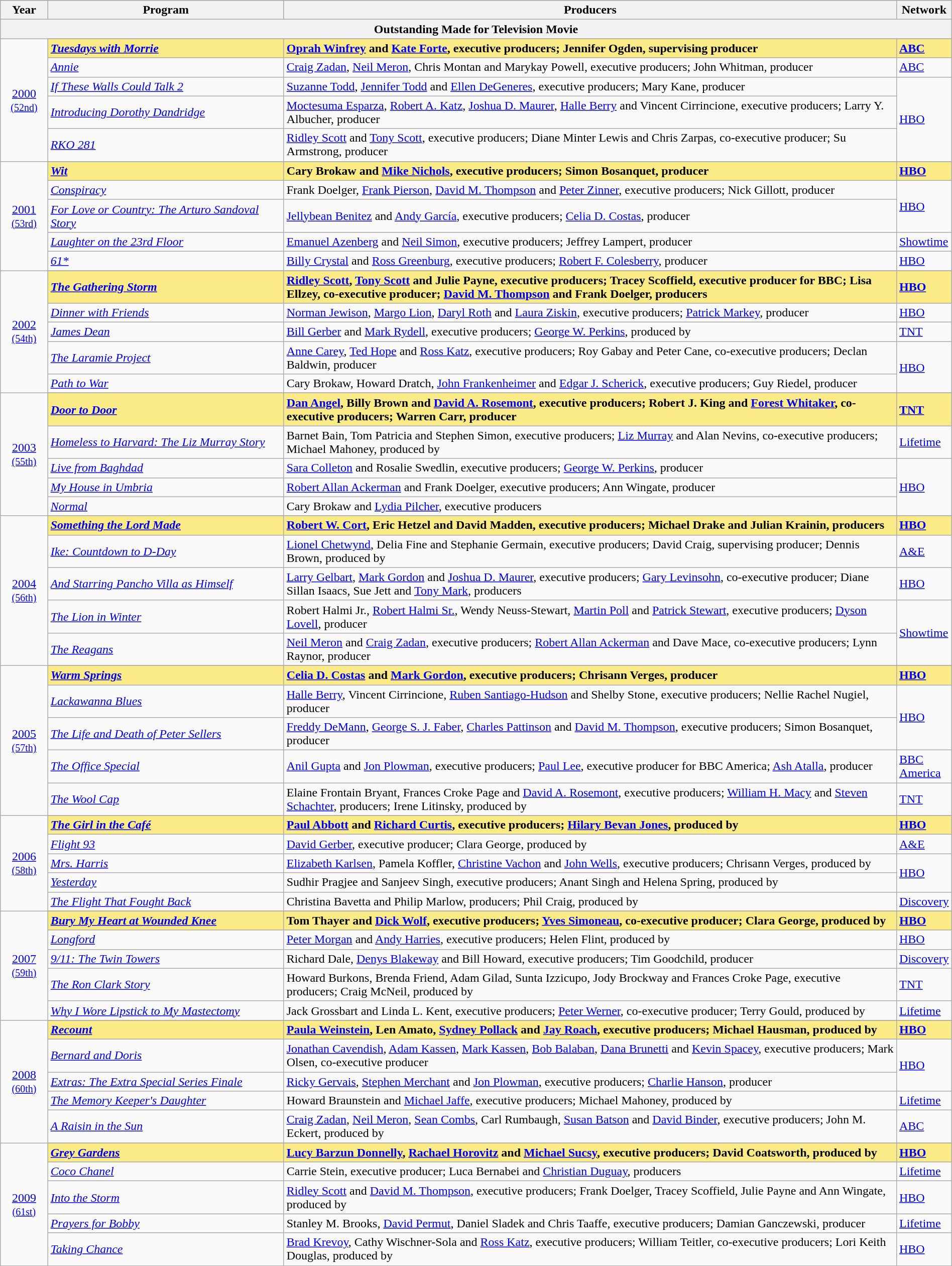<table class="wikitable" style="width:100%">
<tr bgcolor="#bebebe">
<th width="5%">Year</th>
<th width="25%">Program</th>
<th width="65%">Producers</th>
<th width="5%">Network</th>
</tr>
<tr>
<th colspan="4">Outstanding Made for Television Movie</th>
</tr>
<tr>
<td rowspan="6" style="text-align:center"><a href='#'>2000</a><br><small><a href='#'>(52nd)</a></small> <br></td>
</tr>
<tr style="background:#FAEB86;">
<td><strong><em><a href='#'>Tuesdays with Morrie</a></em></strong></td>
<td><strong><a href='#'>Oprah Winfrey</a> and <a href='#'>Kate Forte</a>, executive producers; Jennifer Ogden, supervising producer</strong></td>
<td><strong><a href='#'>ABC</a></strong></td>
</tr>
<tr>
<td><em><a href='#'>Annie</a></em></td>
<td><a href='#'>Craig Zadan</a>, <a href='#'>Neil Meron</a>, Chris Montan and Marykay Powell, executive producers; John Whitman, producer</td>
<td><a href='#'>ABC</a></td>
</tr>
<tr>
<td><em><a href='#'>If These Walls Could Talk 2</a></em></td>
<td><a href='#'>Suzanne Todd</a>, <a href='#'>Jennifer Todd</a> and <a href='#'>Ellen DeGeneres</a>, executive producers; Mary Kane, producer</td>
<td rowspan="3"><a href='#'>HBO</a></td>
</tr>
<tr>
<td><em><a href='#'>Introducing Dorothy Dandridge</a></em></td>
<td><a href='#'>Moctesuma Esparza</a>, <a href='#'>Robert A. Katz</a>, <a href='#'>Joshua D. Maurer</a>, <a href='#'>Halle Berry</a> and Vincent Cirrincione, executive producers; Larry Y. Albucher, producer</td>
</tr>
<tr>
<td><em><a href='#'>RKO 281</a></em></td>
<td><a href='#'>Ridley Scott</a> and <a href='#'>Tony Scott</a>, executive producers; Diane Minter Lewis and Chris Zarpas, co-executive producer; Su Armstrong, producer</td>
</tr>
<tr>
<td rowspan="6" style="text-align:center"><a href='#'>2001</a><br><small><a href='#'>(53rd)</a></small> </td>
</tr>
<tr style="background:#FAEB86;">
<td><strong><em><a href='#'>Wit</a></em></strong></td>
<td><strong>Cary Brokaw and <a href='#'>Mike Nichols</a>, executive producers; Simon Bosanquet, producer</strong></td>
<td><strong><a href='#'>HBO</a></strong></td>
</tr>
<tr>
<td><em><a href='#'>Conspiracy</a></em></td>
<td>Frank Doelger, <a href='#'>Frank Pierson</a>, <a href='#'>David M. Thompson</a> and <a href='#'>Peter Zinner</a>, executive producers; Nick Gillott, producer</td>
<td rowspan="2"><a href='#'>HBO</a></td>
</tr>
<tr>
<td><em><a href='#'>For Love or Country: The Arturo Sandoval Story</a></em></td>
<td><a href='#'>Jellybean Benitez</a> and <a href='#'>Andy García</a>, executive producers; <a href='#'>Celia D. Costas</a>, producer</td>
</tr>
<tr>
<td><em><a href='#'>Laughter on the 23rd Floor</a></em></td>
<td><a href='#'>Emanuel Azenberg</a> and <a href='#'>Neil Simon</a>, executive producers; Jeffrey Lampert, producer</td>
<td><a href='#'>Showtime</a></td>
</tr>
<tr>
<td><em><a href='#'>61*</a></em></td>
<td><a href='#'>Billy Crystal</a> and <a href='#'>Ross Greenburg</a>, executive producers; <a href='#'>Robert F. Colesberry</a>, producer</td>
<td><a href='#'>HBO</a></td>
</tr>
<tr>
<td rowspan="6" style="text-align:center"><a href='#'>2002</a><br><small><a href='#'>(54th)</a></small> </td>
</tr>
<tr style="background:#FAEB86;">
<td><strong><em><a href='#'>The Gathering Storm</a></em></strong></td>
<td><strong><a href='#'>Ridley Scott</a>, <a href='#'>Tony Scott</a> and Julie Payne, executive producers; Tracey Scoffield, executive producer for BBC; Lisa Ellzey, co-executive producer; <a href='#'>David M. Thompson</a> and Frank Doelger, producers</strong></td>
<td><strong><a href='#'>HBO</a></strong></td>
</tr>
<tr>
<td><em><a href='#'>Dinner with Friends</a></em></td>
<td><a href='#'>Norman Jewison</a>, <a href='#'>Margo Lion</a>, <a href='#'>Daryl Roth</a> and <a href='#'>Laura Ziskin</a>, executive producers; <a href='#'>Patrick Markey</a>, producer</td>
<td><a href='#'>HBO</a></td>
</tr>
<tr>
<td><em><a href='#'>James Dean</a></em></td>
<td><a href='#'>Bill Gerber</a> and <a href='#'>Mark Rydell</a>, executive producers; <a href='#'>George W. Perkins</a>, produced by</td>
<td><a href='#'>TNT</a></td>
</tr>
<tr>
<td><em><a href='#'>The Laramie Project</a></em></td>
<td><a href='#'>Anne Carey</a>, <a href='#'>Ted Hope</a> and <a href='#'>Ross Katz</a>, executive producers; Roy Gabay and Peter Cane, co-executive producers; Declan Baldwin, producer</td>
<td rowspan="2"><a href='#'>HBO</a></td>
</tr>
<tr>
<td><em><a href='#'>Path to War</a></em></td>
<td>Cary Brokaw, Howard Dratch, <a href='#'>John Frankenheimer</a> and <a href='#'>Edgar J. Scherick</a>, executive producers; Guy Riedel, producer</td>
</tr>
<tr>
<td rowspan="6" style="text-align:center"><a href='#'>2003</a><br><small><a href='#'>(55th)</a></small> </td>
</tr>
<tr style="background:#FAEB86;">
<td><strong><em><a href='#'>Door to Door</a></em></strong></td>
<td><strong><a href='#'>Dan Angel</a>, Billy Brown and <a href='#'>David A. Rosemont</a>, executive producers; Robert J. King and <a href='#'>Forest Whitaker</a>, co-executive producers; Warren Carr, producer</strong></td>
<td><strong><a href='#'>TNT</a></strong></td>
</tr>
<tr>
<td><em><a href='#'>Homeless to Harvard: The Liz Murray Story</a></em></td>
<td>Barnet Bain, Tom Patricia and Stephen Simon, executive producers; <a href='#'>Liz Murray</a> and Alan Nevins, co-executive producers; Michael Mahoney, produced by</td>
<td><a href='#'>Lifetime</a></td>
</tr>
<tr>
<td><em><a href='#'>Live from Baghdad</a></em></td>
<td><a href='#'>Sara Colleton</a> and Rosalie Swedlin, executive producers; <a href='#'>George W. Perkins</a>, producer</td>
<td rowspan="3"><a href='#'>HBO</a></td>
</tr>
<tr>
<td><em><a href='#'>My House in Umbria</a></em></td>
<td><a href='#'>Robert Allan Ackerman</a> and Frank Doelger, executive producers; Ann Wingate, producer</td>
</tr>
<tr>
<td><em><a href='#'>Normal</a></em></td>
<td>Cary Brokaw and <a href='#'>Lydia Pilcher</a>, executive producers</td>
</tr>
<tr>
<td rowspan="6" style="text-align:center"><a href='#'>2004</a><br><small><a href='#'>(56th)</a></small> </td>
</tr>
<tr style="background:#FAEB86;">
<td><strong><em><a href='#'>Something the Lord Made</a></em></strong></td>
<td><strong><a href='#'>Robert W. Cort</a>, Eric Hetzel and David Madden, executive producers; Michael Drake and Julian Krainin, producers</strong></td>
<td><strong><a href='#'>HBO</a></strong></td>
</tr>
<tr>
<td><em><a href='#'>Ike: Countdown to D-Day</a></em></td>
<td><a href='#'>Lionel Chetwynd</a>, Delia Fine and Stephanie Germain, executive producers; David Craig, supervising producer; Dennis Brown, produced by</td>
<td><a href='#'>A&E</a></td>
</tr>
<tr>
<td><em><a href='#'>And Starring Pancho Villa as Himself</a></em></td>
<td><a href='#'>Larry Gelbart</a>, <a href='#'>Mark Gordon</a> and <a href='#'>Joshua D. Maurer</a>, executive producers; <a href='#'>Gary Levinsohn</a>, co-executive producer; Diane Sillan Isaacs, Sue Jett and <a href='#'>Tony Mark</a>, producers</td>
<td><a href='#'>HBO</a></td>
</tr>
<tr>
<td><em><a href='#'>The Lion in Winter</a></em></td>
<td>Robert Halmi Jr., <a href='#'>Robert Halmi Sr.</a>, Wendy Neuss-Stewart, <a href='#'>Martin Poll</a> and <a href='#'>Patrick Stewart</a>, executive producers; <a href='#'>Dyson Lovell</a>, producer</td>
<td rowspan="2"><a href='#'>Showtime</a></td>
</tr>
<tr>
<td><em><a href='#'>The Reagans</a></em></td>
<td><a href='#'>Neil Meron</a> and <a href='#'>Craig Zadan</a>, executive producers; <a href='#'>Robert Allan Ackerman</a> and Dave Mace, co-executive producers; Lynn Raynor, producer</td>
</tr>
<tr>
<td rowspan="6" style="text-align:center"><a href='#'>2005</a><br><small><a href='#'>(57th)</a></small> </td>
</tr>
<tr style="background:#FAEB86;">
<td><strong><em><a href='#'>Warm Springs</a></em></strong></td>
<td><strong><a href='#'>Celia D. Costas</a> and <a href='#'>Mark Gordon</a>, executive producers; Chrisann Verges, producer</strong></td>
<td><strong><a href='#'>HBO</a></strong></td>
</tr>
<tr>
<td><em><a href='#'>Lackawanna Blues</a></em></td>
<td><a href='#'>Halle Berry</a>, Vincent Cirrincione, <a href='#'>Ruben Santiago-Hudson</a> and Shelby Stone, executive producers; Nellie Rachel Nugiel, producer</td>
<td rowspan="2"><a href='#'>HBO</a></td>
</tr>
<tr>
<td><em><a href='#'>The Life and Death of Peter Sellers</a></em></td>
<td><a href='#'>Freddy DeMann</a>, <a href='#'>George S. J. Faber</a>, <a href='#'>Charles Pattinson</a> and <a href='#'>David M. Thompson</a>, executive producers; Simon Bosanquet, producer</td>
</tr>
<tr>
<td><em><a href='#'>The Office Special</a></em></td>
<td><a href='#'>Anil Gupta</a> and <a href='#'>Jon Plowman</a>, executive producers; <a href='#'>Paul Lee</a>, executive producer for BBC America; <a href='#'>Ash Atalla</a>, producer</td>
<td><a href='#'>BBC America</a></td>
</tr>
<tr>
<td><em><a href='#'>The Wool Cap</a></em></td>
<td>Elaine Frontain Bryant, Frances Croke Page and <a href='#'>David A. Rosemont</a>, executive producers; <a href='#'>William H. Macy</a> and <a href='#'>Steven Schachter</a>, producers;  Irene Litinsky, produced by</td>
<td><a href='#'>TNT</a></td>
</tr>
<tr>
<td rowspan="6" style="text-align:center"><a href='#'>2006</a><br><small><a href='#'>(58th)</a></small> </td>
</tr>
<tr style="background:#FAEB86;">
<td><strong><em><a href='#'>The Girl in the Café</a></em></strong></td>
<td><strong><a href='#'>Paul Abbott</a> and <a href='#'>Richard Curtis</a>, executive producers; <a href='#'>Hilary Bevan Jones</a>, produced by</strong></td>
<td><strong><a href='#'>HBO</a></strong></td>
</tr>
<tr>
<td><em><a href='#'>Flight 93</a></em></td>
<td><a href='#'>David Gerber</a>, executive producer; Clara George, produced by</td>
<td><a href='#'>A&E</a></td>
</tr>
<tr>
<td><em><a href='#'>Mrs. Harris</a></em></td>
<td><a href='#'>Elizabeth Karlsen</a>, Pamela Koffler, <a href='#'>Christine Vachon</a> and <a href='#'>John Wells</a>, executive producers; Chrisann Verges, produced by</td>
<td rowspan="2"><a href='#'>HBO</a></td>
</tr>
<tr>
<td><em><a href='#'>Yesterday</a></em></td>
<td>Sudhir Pragjee and Sanjeev Singh, executive producers; Anant Singh and Helena Spring, produced by</td>
</tr>
<tr>
<td><em><a href='#'>The Flight That Fought Back</a></em></td>
<td>Christina Bavetta and Philip Marlow, producers; Phil Craig, produced by</td>
<td><a href='#'>Discovery</a></td>
</tr>
<tr>
<td rowspan="6" style="text-align:center"><a href='#'>2007</a><br><small><a href='#'>(59th)</a></small> </td>
</tr>
<tr style="background:#FAEB86;">
<td><strong><em><a href='#'>Bury My Heart at Wounded Knee</a></em></strong></td>
<td><strong>Tom Thayer and <a href='#'>Dick Wolf</a>, executive producers; <a href='#'>Yves Simoneau</a>, co-executive producer; Clara George, produced by</strong></td>
<td><strong><a href='#'>HBO</a></strong></td>
</tr>
<tr>
<td><em><a href='#'>Longford</a></em></td>
<td><a href='#'>Peter Morgan</a> and <a href='#'>Andy Harries</a>, executive producers; Helen Flint, produced by</td>
<td><a href='#'>HBO</a></td>
</tr>
<tr>
<td><em><a href='#'>9/11: The Twin Towers</a></em></td>
<td>Richard Dale, <a href='#'>Denys Blakeway</a> and Bill Howard, executive producers; Tim Goodchild, producer</td>
<td><a href='#'>Discovery</a></td>
</tr>
<tr>
<td><em><a href='#'>The Ron Clark Story</a></em></td>
<td>Howard Burkons, Brenda Friend, Adam Gilad, Sunta Izzicupo, Jody Brockway and Frances Croke Page, executive producers; Craig McNeil, produced by</td>
<td><a href='#'>TNT</a></td>
</tr>
<tr>
<td><em><a href='#'>Why I Wore Lipstick to My Mastectomy</a></em></td>
<td>Jack Grossbart and Linda L. Kent, executive producers; <a href='#'>Peter Werner</a>, co-executive producer; Terry Gould, produced by</td>
<td><a href='#'>Lifetime</a></td>
</tr>
<tr>
<td rowspan="6" style="text-align:center"><a href='#'>2008</a><br><small><a href='#'>(60th)</a></small> </td>
</tr>
<tr style="background:#FAEB86;">
<td><strong><em><a href='#'>Recount</a></em></strong></td>
<td><strong><a href='#'>Paula Weinstein</a>, Len Amato, <a href='#'>Sydney Pollack</a> and <a href='#'>Jay Roach</a>, executive producers; Michael Hausman, produced by</strong></td>
<td><strong><a href='#'>HBO</a></strong></td>
</tr>
<tr>
<td><em><a href='#'>Bernard and Doris</a></em></td>
<td><a href='#'>Jonathan Cavendish</a>, <a href='#'>Adam Kassen</a>, <a href='#'>Mark Kassen</a>, <a href='#'>Bob Balaban</a>, <a href='#'>Dana Brunetti</a> and <a href='#'>Kevin Spacey</a>, executive producers; Mark Olsen, co-executive producer</td>
<td rowspan="2"><a href='#'>HBO</a></td>
</tr>
<tr>
<td><em><a href='#'>Extras: The Extra Special Series Finale</a></em></td>
<td><a href='#'>Ricky Gervais</a>, <a href='#'>Stephen Merchant</a> and <a href='#'>Jon Plowman</a>, executive producers; <a href='#'>Charlie Hanson</a>, producer</td>
</tr>
<tr>
<td><em><a href='#'>The Memory Keeper's Daughter</a></em></td>
<td>Howard Braunstein and <a href='#'>Michael Jaffe</a>, executive producers; Michael Mahoney, produced by</td>
<td><a href='#'>Lifetime</a></td>
</tr>
<tr>
<td><em><a href='#'>A Raisin in the Sun</a></em></td>
<td><a href='#'>Craig Zadan</a>, <a href='#'>Neil Meron</a>, <a href='#'>Sean Combs</a>, Carl Rumbaugh, <a href='#'>Susan Batson</a> and <a href='#'>David Binder</a>, executive producers; John M. Eckert, produced by</td>
<td><a href='#'>ABC</a></td>
</tr>
<tr>
<td rowspan="6" style="text-align:center"><a href='#'>2009</a><br><small><a href='#'>(61st)</a></small> </td>
</tr>
<tr style="background:#FAEB86;">
<td><strong><em><a href='#'>Grey Gardens</a></em></strong></td>
<td><strong><a href='#'>Lucy Barzun Donnelly</a>, <a href='#'>Rachael Horovitz</a> and <a href='#'>Michael Sucsy</a>, executive producers; David Coatsworth, produced by</strong></td>
<td><strong><a href='#'>HBO</a></strong></td>
</tr>
<tr>
<td><em><a href='#'>Coco Chanel</a></em></td>
<td>Carrie Stein, executive producer; Luca Bernabei and <a href='#'>Christian Duguay</a>, producers</td>
<td><a href='#'>Lifetime</a></td>
</tr>
<tr>
<td><em><a href='#'>Into the Storm</a></em></td>
<td><a href='#'>Ridley Scott</a> and <a href='#'>David M. Thompson</a>, executive producers; Frank Doelger, Tracey Scoffield, Julie Payne and Ann Wingate, produced by</td>
<td><a href='#'>HBO</a></td>
</tr>
<tr>
<td><em><a href='#'>Prayers for Bobby</a></em></td>
<td>Stanley M. Brooks, <a href='#'>David Permut</a>, Daniel Sladek and Chris Taaffe, executive producers; Damian Ganczewski, producer</td>
<td><a href='#'>Lifetime</a></td>
</tr>
<tr>
<td><em><a href='#'>Taking Chance</a></em></td>
<td><a href='#'>Brad Krevoy</a>, Cathy Wischner-Sola and <a href='#'>Ross Katz</a>, executive producers; William Teitler, co-executive producers; Lori Keith Douglas, produced by</td>
<td><a href='#'>HBO</a></td>
</tr>
</table>
